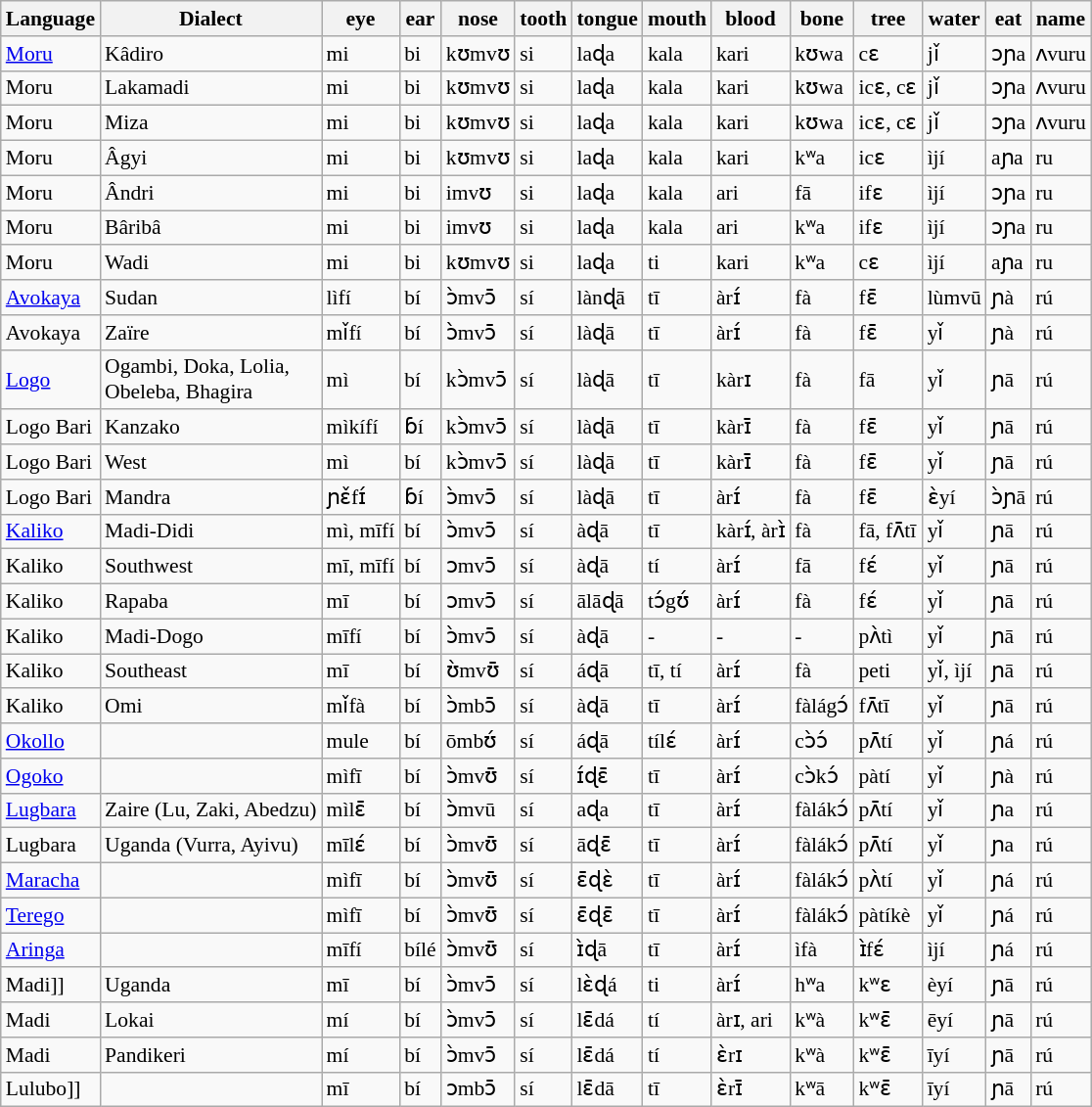<table class="wikitable sortable" | style="font-size: 90%">
<tr>
<th>Language</th>
<th>Dialect</th>
<th>eye</th>
<th>ear</th>
<th>nose</th>
<th>tooth</th>
<th>tongue</th>
<th>mouth</th>
<th>blood</th>
<th>bone</th>
<th>tree</th>
<th>water</th>
<th>eat</th>
<th>name</th>
</tr>
<tr>
<td><a href='#'>Moru</a></td>
<td>Kâdiro</td>
<td>mi</td>
<td>bi</td>
<td>kʊmvʊ</td>
<td>si</td>
<td>laɖa</td>
<td>kala</td>
<td>kari</td>
<td>kʊwa</td>
<td>cɛ</td>
<td>jǐ</td>
<td>ɔɲa</td>
<td>ʌvuru</td>
</tr>
<tr>
<td>Moru</td>
<td>Lakamadi</td>
<td>mi</td>
<td>bi</td>
<td>kʊmvʊ</td>
<td>si</td>
<td>laɖa</td>
<td>kala</td>
<td>kari</td>
<td>kʊwa</td>
<td>icɛ, cɛ</td>
<td>jǐ</td>
<td>ɔɲa</td>
<td>ʌvuru</td>
</tr>
<tr>
<td>Moru</td>
<td>Miza</td>
<td>mi</td>
<td>bi</td>
<td>kʊmvʊ</td>
<td>si</td>
<td>laɖa</td>
<td>kala</td>
<td>kari</td>
<td>kʊwa</td>
<td>icɛ, cɛ</td>
<td>jǐ</td>
<td>ɔɲa</td>
<td>ʌvuru</td>
</tr>
<tr>
<td>Moru</td>
<td>Âgyi</td>
<td>mi</td>
<td>bi</td>
<td>kʊmvʊ</td>
<td>si</td>
<td>laɖa</td>
<td>kala</td>
<td>kari</td>
<td>kʷa</td>
<td>icɛ</td>
<td>ìjí</td>
<td>aɲa</td>
<td>ru</td>
</tr>
<tr>
<td>Moru</td>
<td>Ândri</td>
<td>mi</td>
<td>bi</td>
<td>imvʊ</td>
<td>si</td>
<td>laɖa</td>
<td>kala</td>
<td>ari</td>
<td>fā</td>
<td>ifɛ</td>
<td>ìjí</td>
<td>ɔɲa</td>
<td>ru</td>
</tr>
<tr>
<td>Moru</td>
<td>Bâribâ</td>
<td>mi</td>
<td>bi</td>
<td>imvʊ</td>
<td>si</td>
<td>laɖa</td>
<td>kala</td>
<td>ari</td>
<td>kʷa</td>
<td>ifɛ</td>
<td>ìjí</td>
<td>ɔɲa</td>
<td>ru</td>
</tr>
<tr>
<td>Moru</td>
<td>Wadi</td>
<td>mi</td>
<td>bi</td>
<td>kʊmvʊ</td>
<td>si</td>
<td>laɖa</td>
<td>ti</td>
<td>kari</td>
<td>kʷa</td>
<td>cɛ</td>
<td>ìjí</td>
<td>aɲa</td>
<td>ru</td>
</tr>
<tr>
<td><a href='#'>Avokaya</a></td>
<td>Sudan</td>
<td>lìfí</td>
<td>bí</td>
<td>ɔ̀mvɔ̄</td>
<td>sí</td>
<td>lànɖā</td>
<td>tī</td>
<td>àrɪ́</td>
<td>fà</td>
<td>fɛ̄</td>
<td>lùmvū</td>
<td>ɲà</td>
<td>rú</td>
</tr>
<tr>
<td>Avokaya</td>
<td>Zaïre</td>
<td>mǐfí</td>
<td>bí</td>
<td>ɔ̀mvɔ̄</td>
<td>sí</td>
<td>làɖā</td>
<td>tī</td>
<td>àrɪ́</td>
<td>fà</td>
<td>fɛ̄</td>
<td>yǐ</td>
<td>ɲà</td>
<td>rú</td>
</tr>
<tr>
<td><a href='#'>Logo</a></td>
<td>Ogambi, Doka, Lolia, <br>Obeleba, Bhagira</td>
<td>mì</td>
<td>bí</td>
<td>kɔ̀mvɔ̄</td>
<td>sí</td>
<td>làɖā</td>
<td>tī</td>
<td>kàrɪ</td>
<td>fà</td>
<td>fā</td>
<td>yǐ</td>
<td>ɲā</td>
<td>rú</td>
</tr>
<tr>
<td>Logo Bari</td>
<td>Kanzako</td>
<td>mìkífí</td>
<td>ɓí</td>
<td>kɔ̀mvɔ̄</td>
<td>sí</td>
<td>làɖā</td>
<td>tī</td>
<td>kàrɪ̄</td>
<td>fà</td>
<td>fɛ̄</td>
<td>yǐ</td>
<td>ɲā</td>
<td>rú</td>
</tr>
<tr>
<td>Logo Bari</td>
<td>West</td>
<td>mì</td>
<td>bí</td>
<td>kɔ̀mvɔ̄</td>
<td>sí</td>
<td>làɖā</td>
<td>tī</td>
<td>kàrɪ̄</td>
<td>fà</td>
<td>fɛ̄</td>
<td>yǐ</td>
<td>ɲā</td>
<td>rú</td>
</tr>
<tr>
<td>Logo Bari</td>
<td>Mandra</td>
<td>ɲɛ̌fɪ́</td>
<td>ɓí</td>
<td>ɔ̀mvɔ̄</td>
<td>sí</td>
<td>làɖā</td>
<td>tī</td>
<td>àrɪ́</td>
<td>fà</td>
<td>fɛ̄</td>
<td>ɛ̀yí</td>
<td>ɔ̀ɲā</td>
<td>rú</td>
</tr>
<tr>
<td><a href='#'>Kaliko</a></td>
<td>Madi-Didi</td>
<td>mì, mīfí</td>
<td>bí</td>
<td>ɔ̀mvɔ̄</td>
<td>sí</td>
<td>àɖā</td>
<td>tī</td>
<td>kàrɪ́, àrɪ̀</td>
<td>fà</td>
<td>fā, fʌ̄tī</td>
<td>yǐ</td>
<td>ɲā</td>
<td>rú</td>
</tr>
<tr>
<td>Kaliko</td>
<td>Southwest</td>
<td>mī, mīfí</td>
<td>bí</td>
<td>ɔmvɔ̄</td>
<td>sí</td>
<td>àɖā</td>
<td>tí</td>
<td>àrɪ́</td>
<td>fā</td>
<td>fɛ́</td>
<td>yǐ</td>
<td>ɲā</td>
<td>rú</td>
</tr>
<tr>
<td>Kaliko</td>
<td>Rapaba</td>
<td>mī</td>
<td>bí</td>
<td>ɔmvɔ̄</td>
<td>sí</td>
<td>ālāɖā</td>
<td>tɔ́gʊ́</td>
<td>àrɪ́</td>
<td>fà</td>
<td>fɛ́</td>
<td>yǐ</td>
<td>ɲā</td>
<td>rú</td>
</tr>
<tr>
<td>Kaliko</td>
<td>Madi-Dogo</td>
<td>mīfí</td>
<td>bí</td>
<td>ɔ̀mvɔ̄</td>
<td>sí</td>
<td>àɖā</td>
<td>-</td>
<td>-</td>
<td>-</td>
<td>pʌ̀tì</td>
<td>yǐ</td>
<td>ɲā</td>
<td>rú</td>
</tr>
<tr>
<td>Kaliko</td>
<td>Southeast</td>
<td>mī</td>
<td>bí</td>
<td>ʊ̀mvʊ̄</td>
<td>sí</td>
<td>áɖā</td>
<td>tī, tí</td>
<td>àrɪ́</td>
<td>fà</td>
<td>peti</td>
<td>yǐ, ìjí</td>
<td>ɲā</td>
<td>rú</td>
</tr>
<tr>
<td>Kaliko</td>
<td>Omi</td>
<td>mǐfà</td>
<td>bí</td>
<td>ɔ̀mbɔ̄</td>
<td>sí</td>
<td>àɖā</td>
<td>tī</td>
<td>àrɪ́</td>
<td>fàlágɔ́</td>
<td>fʌ̄tī</td>
<td>yǐ</td>
<td>ɲā</td>
<td>rú</td>
</tr>
<tr>
<td><a href='#'>Okollo</a></td>
<td></td>
<td>mule</td>
<td>bí</td>
<td>ōmbʊ́</td>
<td>sí</td>
<td>áɖā</td>
<td>tílɛ́</td>
<td>àrɪ́</td>
<td>cɔ̀ɔ́</td>
<td>pʌ̄tí</td>
<td>yǐ</td>
<td>ɲá</td>
<td>rú</td>
</tr>
<tr>
<td><a href='#'>Ogoko</a></td>
<td></td>
<td>mìfī</td>
<td>bí</td>
<td>ɔ̀mvʊ̄</td>
<td>sí</td>
<td>ɪ́ɖɛ̄</td>
<td>tī</td>
<td>àrɪ́</td>
<td>cɔ̀kɔ́</td>
<td>pàtí</td>
<td>yǐ</td>
<td>ɲà</td>
<td>rú</td>
</tr>
<tr>
<td><a href='#'>Lugbara</a></td>
<td>Zaire (Lu, Zaki, Abedzu)</td>
<td>mìlɛ̄</td>
<td>bí</td>
<td>ɔ̀mvū</td>
<td>sí</td>
<td>aɖa</td>
<td>tī</td>
<td>àrɪ́</td>
<td>fàlákɔ́</td>
<td>pʌ̄tí</td>
<td>yǐ</td>
<td>ɲa</td>
<td>rú</td>
</tr>
<tr>
<td>Lugbara</td>
<td>Uganda (Vurra, Ayivu)</td>
<td>mīlɛ́</td>
<td>bí</td>
<td>ɔ̀mvʊ̄</td>
<td>sí</td>
<td>āɖɛ̄</td>
<td>tī</td>
<td>àrɪ́</td>
<td>fàlákɔ́</td>
<td>pʌ̄tí</td>
<td>yǐ</td>
<td>ɲa</td>
<td>rú</td>
</tr>
<tr>
<td><a href='#'>Maracha</a></td>
<td></td>
<td>mìfī</td>
<td>bí</td>
<td>ɔ̀mvʊ̄</td>
<td>sí</td>
<td>ɛ̄ɖɛ̀</td>
<td>tī</td>
<td>àrɪ́</td>
<td>fàlákɔ́</td>
<td>pʌ̀tí</td>
<td>yǐ</td>
<td>ɲá</td>
<td>rú</td>
</tr>
<tr>
<td><a href='#'>Terego</a></td>
<td></td>
<td>mìfī</td>
<td>bí</td>
<td>ɔ̀mvʊ̄</td>
<td>sí</td>
<td>ɛ̄ɖɛ̄</td>
<td>tī</td>
<td>àrɪ́</td>
<td>fàlákɔ́</td>
<td>pàtíkè</td>
<td>yǐ</td>
<td>ɲá</td>
<td>rú</td>
</tr>
<tr>
<td><a href='#'>Aringa</a></td>
<td></td>
<td>mīfí</td>
<td>bílé</td>
<td>ɔ̀mvʊ̄</td>
<td>sí</td>
<td>ɪ̀ɖā</td>
<td>tī</td>
<td>àrɪ́</td>
<td>ìfà</td>
<td>ɪ̀fɛ́</td>
<td>ìjí</td>
<td>ɲá</td>
<td>rú</td>
</tr>
<tr>
<td [[Ma>Madi]]</td>
<td>Uganda</td>
<td>mī</td>
<td>bí</td>
<td>ɔ̀mvɔ̄</td>
<td>sí</td>
<td>lɛ̀ɖá</td>
<td>ti</td>
<td>àrɪ́</td>
<td>hʷa</td>
<td>kʷɛ</td>
<td>èyí</td>
<td>ɲā</td>
<td>rú</td>
</tr>
<tr>
<td>Madi</td>
<td>Lokai</td>
<td>mí</td>
<td>bí</td>
<td>ɔ̀mvɔ̄</td>
<td>sí</td>
<td>lɛ̄dá</td>
<td>tí</td>
<td>àrɪ, ari</td>
<td>kʷà</td>
<td>kʷɛ̄</td>
<td>ēyí</td>
<td>ɲā</td>
<td>rú</td>
</tr>
<tr>
<td>Madi</td>
<td>Pandikeri</td>
<td>mí</td>
<td>bí</td>
<td>ɔ̀mvɔ̄</td>
<td>sí</td>
<td>lɛ̄dá</td>
<td>tí</td>
<td>ɛ̀rɪ</td>
<td>kʷà</td>
<td>kʷɛ̄</td>
<td>īyí</td>
<td>ɲā</td>
<td>rú</td>
</tr>
<tr>
<td [[Olu>Lulubo]]</td>
<td></td>
<td>mī</td>
<td>bí</td>
<td>ɔmbɔ̄</td>
<td>sí</td>
<td>lɛ̄dā</td>
<td>tī</td>
<td>ɛ̀rɪ̄</td>
<td>kʷā</td>
<td>kʷɛ̄</td>
<td>īyí</td>
<td>ɲā</td>
<td>rú</td>
</tr>
</table>
